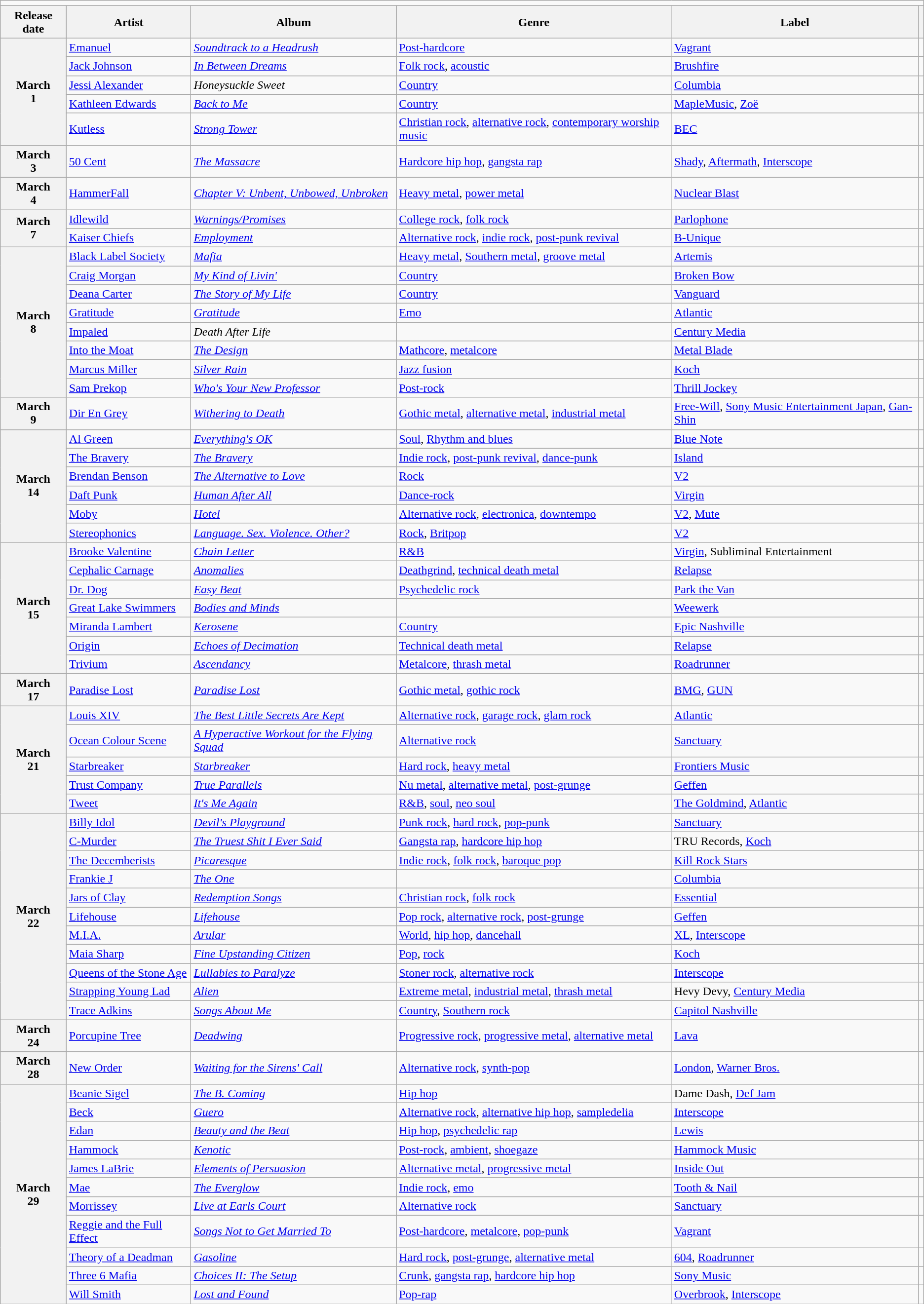<table class="wikitable plainrowheaders">
<tr>
<td colspan="6" style="text-align:center;"></td>
</tr>
<tr>
<th scope="col">Release date</th>
<th scope="col">Artist</th>
<th scope="col">Album</th>
<th scope="col">Genre</th>
<th scope="col">Label</th>
<th scope="col"></th>
</tr>
<tr>
<th scope="row" rowspan="5" style="text-align:center;">March<br>1</th>
<td><a href='#'>Emanuel</a></td>
<td><em><a href='#'>Soundtrack to a Headrush</a></em></td>
<td><a href='#'>Post-hardcore</a></td>
<td><a href='#'>Vagrant</a></td>
<td></td>
</tr>
<tr>
<td><a href='#'>Jack Johnson</a></td>
<td><em><a href='#'>In Between Dreams</a></em></td>
<td><a href='#'>Folk rock</a>, <a href='#'>acoustic</a></td>
<td><a href='#'>Brushfire</a></td>
<td></td>
</tr>
<tr>
<td><a href='#'>Jessi Alexander</a></td>
<td><em>Honeysuckle Sweet</em></td>
<td><a href='#'>Country</a></td>
<td><a href='#'>Columbia</a></td>
<td></td>
</tr>
<tr>
<td><a href='#'>Kathleen Edwards</a></td>
<td><em><a href='#'>Back to Me</a></em></td>
<td><a href='#'>Country</a></td>
<td><a href='#'>MapleMusic</a>, <a href='#'>Zoë</a></td>
<td></td>
</tr>
<tr>
<td><a href='#'>Kutless</a></td>
<td><em><a href='#'>Strong Tower</a></em></td>
<td><a href='#'>Christian rock</a>, <a href='#'>alternative rock</a>, <a href='#'>contemporary worship music</a></td>
<td><a href='#'>BEC</a></td>
<td></td>
</tr>
<tr>
<th scope="row" style="text-align:center;">March<br>3</th>
<td><a href='#'>50 Cent</a></td>
<td><em><a href='#'>The Massacre</a></em></td>
<td><a href='#'>Hardcore hip hop</a>, <a href='#'>gangsta rap</a></td>
<td><a href='#'>Shady</a>, <a href='#'>Aftermath</a>, <a href='#'>Interscope</a></td>
<td></td>
</tr>
<tr>
<th scope="row" style="text-align:center;">March<br>4</th>
<td><a href='#'>HammerFall</a></td>
<td><em><a href='#'>Chapter V: Unbent, Unbowed, Unbroken</a></em></td>
<td><a href='#'>Heavy metal</a>, <a href='#'>power metal</a></td>
<td><a href='#'>Nuclear Blast</a></td>
<td></td>
</tr>
<tr>
<th scope="row" rowspan="2" style="text-align:center;">March<br>7</th>
<td><a href='#'>Idlewild</a></td>
<td><em><a href='#'>Warnings/Promises</a></em></td>
<td><a href='#'>College rock</a>, <a href='#'>folk rock</a></td>
<td><a href='#'>Parlophone</a></td>
<td></td>
</tr>
<tr>
<td><a href='#'>Kaiser Chiefs</a></td>
<td><em><a href='#'>Employment</a></em></td>
<td><a href='#'>Alternative rock</a>, <a href='#'>indie rock</a>, <a href='#'>post-punk revival</a></td>
<td><a href='#'>B-Unique</a></td>
<td></td>
</tr>
<tr>
<th scope="row" rowspan="8" style="text-align:center;">March<br>8</th>
<td><a href='#'>Black Label Society</a></td>
<td><em><a href='#'>Mafia</a></em></td>
<td><a href='#'>Heavy metal</a>, <a href='#'>Southern metal</a>, <a href='#'>groove metal</a></td>
<td><a href='#'>Artemis</a></td>
<td></td>
</tr>
<tr>
<td><a href='#'>Craig Morgan</a></td>
<td><em><a href='#'>My Kind of Livin'</a></em></td>
<td><a href='#'>Country</a></td>
<td><a href='#'>Broken Bow</a></td>
<td></td>
</tr>
<tr>
<td><a href='#'>Deana Carter</a></td>
<td><em><a href='#'>The Story of My Life</a></em></td>
<td><a href='#'>Country</a></td>
<td><a href='#'>Vanguard</a></td>
<td></td>
</tr>
<tr>
<td><a href='#'>Gratitude</a></td>
<td><em><a href='#'>Gratitude</a></em></td>
<td><a href='#'>Emo</a></td>
<td><a href='#'>Atlantic</a></td>
<td></td>
</tr>
<tr>
<td><a href='#'>Impaled</a></td>
<td><em>Death After Life</em></td>
<td></td>
<td><a href='#'>Century Media</a></td>
<td></td>
</tr>
<tr>
<td><a href='#'>Into the Moat</a></td>
<td><em><a href='#'>The Design</a></em></td>
<td><a href='#'>Mathcore</a>, <a href='#'>metalcore</a></td>
<td><a href='#'>Metal Blade</a></td>
<td></td>
</tr>
<tr>
<td><a href='#'>Marcus Miller</a></td>
<td><em><a href='#'>Silver Rain</a></em></td>
<td><a href='#'>Jazz fusion</a></td>
<td><a href='#'>Koch</a></td>
<td></td>
</tr>
<tr>
<td><a href='#'>Sam Prekop</a></td>
<td><em><a href='#'>Who's Your New Professor</a></em></td>
<td><a href='#'>Post-rock</a></td>
<td><a href='#'>Thrill Jockey</a></td>
<td></td>
</tr>
<tr>
<th scope="row" style="text-align:center;">March<br>9</th>
<td><a href='#'>Dir En Grey</a></td>
<td><em><a href='#'>Withering to Death</a></em></td>
<td><a href='#'>Gothic metal</a>, <a href='#'>alternative metal</a>, <a href='#'>industrial metal</a></td>
<td><a href='#'>Free-Will</a>, <a href='#'>Sony Music Entertainment Japan</a>, <a href='#'>Gan-Shin</a></td>
<td></td>
</tr>
<tr>
<th scope="row" rowspan="6" style="text-align:center;">March<br>14</th>
<td><a href='#'>Al Green</a></td>
<td><em><a href='#'>Everything's OK</a></em></td>
<td><a href='#'>Soul</a>, <a href='#'>Rhythm and blues</a></td>
<td><a href='#'>Blue Note</a></td>
<td></td>
</tr>
<tr>
<td><a href='#'>The Bravery</a></td>
<td><em><a href='#'>The Bravery</a></em></td>
<td><a href='#'>Indie rock</a>, <a href='#'>post-punk revival</a>, <a href='#'>dance-punk</a></td>
<td><a href='#'>Island</a></td>
<td></td>
</tr>
<tr>
<td><a href='#'>Brendan Benson</a></td>
<td><em><a href='#'>The Alternative to Love</a></em></td>
<td><a href='#'>Rock</a></td>
<td><a href='#'>V2</a></td>
<td></td>
</tr>
<tr>
<td><a href='#'>Daft Punk</a></td>
<td><em><a href='#'>Human After All</a></em></td>
<td><a href='#'>Dance-rock</a></td>
<td><a href='#'>Virgin</a></td>
<td></td>
</tr>
<tr>
<td><a href='#'>Moby</a></td>
<td><em><a href='#'>Hotel</a></em></td>
<td><a href='#'>Alternative rock</a>, <a href='#'>electronica</a>, <a href='#'>downtempo</a></td>
<td><a href='#'>V2</a>, <a href='#'>Mute</a></td>
<td></td>
</tr>
<tr>
<td><a href='#'>Stereophonics</a></td>
<td><em><a href='#'>Language. Sex. Violence. Other?</a></em></td>
<td><a href='#'>Rock</a>, <a href='#'>Britpop</a></td>
<td><a href='#'>V2</a></td>
<td></td>
</tr>
<tr>
<th scope="row" rowspan="7" style="text-align:center;">March<br>15</th>
<td><a href='#'>Brooke Valentine</a></td>
<td><em><a href='#'>Chain Letter</a></em></td>
<td><a href='#'>R&B</a></td>
<td><a href='#'>Virgin</a>, Subliminal Entertainment</td>
<td></td>
</tr>
<tr>
<td><a href='#'>Cephalic Carnage</a></td>
<td><em><a href='#'>Anomalies</a></em></td>
<td><a href='#'>Deathgrind</a>, <a href='#'>technical death metal</a></td>
<td><a href='#'>Relapse</a></td>
<td></td>
</tr>
<tr>
<td><a href='#'>Dr. Dog</a></td>
<td><em><a href='#'>Easy Beat</a></em></td>
<td><a href='#'>Psychedelic rock</a></td>
<td><a href='#'>Park the Van</a></td>
<td></td>
</tr>
<tr>
<td><a href='#'>Great Lake Swimmers</a></td>
<td><em><a href='#'>Bodies and Minds</a></em></td>
<td></td>
<td><a href='#'>Weewerk</a></td>
<td></td>
</tr>
<tr>
<td><a href='#'>Miranda Lambert</a></td>
<td><em><a href='#'>Kerosene</a></em></td>
<td><a href='#'>Country</a></td>
<td><a href='#'>Epic Nashville</a></td>
<td></td>
</tr>
<tr>
<td><a href='#'>Origin</a></td>
<td><em><a href='#'>Echoes of Decimation</a></em></td>
<td><a href='#'>Technical death metal</a></td>
<td><a href='#'>Relapse</a></td>
<td></td>
</tr>
<tr>
<td><a href='#'>Trivium</a></td>
<td><em><a href='#'>Ascendancy</a></em></td>
<td><a href='#'>Metalcore</a>, <a href='#'>thrash metal</a></td>
<td><a href='#'>Roadrunner</a></td>
<td></td>
</tr>
<tr>
<th scope="row" style="text-align:center;">March<br>17</th>
<td><a href='#'>Paradise Lost</a></td>
<td><em><a href='#'>Paradise Lost</a></em></td>
<td><a href='#'>Gothic metal</a>, <a href='#'>gothic rock</a></td>
<td><a href='#'>BMG</a>, <a href='#'>GUN</a></td>
<td></td>
</tr>
<tr>
<th scope="row" rowspan="5" style="text-align:center;">March<br>21</th>
<td><a href='#'>Louis XIV</a></td>
<td><em><a href='#'>The Best Little Secrets Are Kept</a></em></td>
<td><a href='#'>Alternative rock</a>, <a href='#'>garage rock</a>, <a href='#'>glam rock</a></td>
<td><a href='#'>Atlantic</a></td>
<td></td>
</tr>
<tr>
<td><a href='#'>Ocean Colour Scene</a></td>
<td><em><a href='#'>A Hyperactive Workout for the Flying Squad</a></em></td>
<td><a href='#'>Alternative rock</a></td>
<td><a href='#'>Sanctuary</a></td>
<td></td>
</tr>
<tr>
<td><a href='#'>Starbreaker</a></td>
<td><em><a href='#'>Starbreaker</a></em></td>
<td><a href='#'>Hard rock</a>, <a href='#'>heavy metal</a></td>
<td><a href='#'>Frontiers Music</a></td>
<td></td>
</tr>
<tr>
<td><a href='#'>Trust Company</a></td>
<td><em><a href='#'>True Parallels</a></em></td>
<td><a href='#'>Nu metal</a>, <a href='#'>alternative metal</a>, <a href='#'>post-grunge</a></td>
<td><a href='#'>Geffen</a></td>
<td></td>
</tr>
<tr>
<td><a href='#'>Tweet</a></td>
<td><em><a href='#'>It's Me Again</a></em></td>
<td><a href='#'>R&B</a>, <a href='#'>soul</a>, <a href='#'>neo soul</a></td>
<td><a href='#'>The Goldmind</a>, <a href='#'>Atlantic</a></td>
<td></td>
</tr>
<tr>
<th scope="row" rowspan="11" style="text-align:center;">March<br>22</th>
<td><a href='#'>Billy Idol</a></td>
<td><em><a href='#'>Devil's Playground</a></em></td>
<td><a href='#'>Punk rock</a>, <a href='#'>hard rock</a>, <a href='#'>pop-punk</a></td>
<td><a href='#'>Sanctuary</a></td>
<td></td>
</tr>
<tr>
<td><a href='#'>C-Murder</a></td>
<td><em><a href='#'>The Truest Shit I Ever Said</a></em></td>
<td><a href='#'>Gangsta rap</a>, <a href='#'>hardcore hip hop</a></td>
<td>TRU Records, <a href='#'>Koch</a></td>
<td></td>
</tr>
<tr>
<td><a href='#'>The Decemberists</a></td>
<td><em><a href='#'>Picaresque</a></em></td>
<td><a href='#'>Indie rock</a>, <a href='#'>folk rock</a>, <a href='#'>baroque pop</a></td>
<td><a href='#'>Kill Rock Stars</a></td>
<td></td>
</tr>
<tr>
<td><a href='#'>Frankie J</a></td>
<td><em><a href='#'>The One</a></em></td>
<td></td>
<td><a href='#'>Columbia</a></td>
<td></td>
</tr>
<tr>
<td><a href='#'>Jars of Clay</a></td>
<td><em><a href='#'>Redemption Songs</a></em></td>
<td><a href='#'>Christian rock</a>, <a href='#'>folk rock</a></td>
<td><a href='#'>Essential</a></td>
<td></td>
</tr>
<tr>
<td><a href='#'>Lifehouse</a></td>
<td><em><a href='#'>Lifehouse</a></em></td>
<td><a href='#'>Pop rock</a>, <a href='#'>alternative rock</a>, <a href='#'>post-grunge</a></td>
<td><a href='#'>Geffen</a></td>
<td></td>
</tr>
<tr>
<td><a href='#'>M.I.A.</a></td>
<td><em><a href='#'>Arular</a></em></td>
<td><a href='#'>World</a>, <a href='#'>hip hop</a>, <a href='#'>dancehall</a></td>
<td><a href='#'>XL</a>, <a href='#'>Interscope</a></td>
<td></td>
</tr>
<tr>
<td><a href='#'>Maia Sharp</a></td>
<td><em><a href='#'>Fine Upstanding Citizen</a></em></td>
<td><a href='#'>Pop</a>, <a href='#'>rock</a></td>
<td><a href='#'>Koch</a></td>
<td></td>
</tr>
<tr>
<td><a href='#'>Queens of the Stone Age</a></td>
<td><em><a href='#'>Lullabies to Paralyze</a></em></td>
<td><a href='#'>Stoner rock</a>, <a href='#'>alternative rock</a></td>
<td><a href='#'>Interscope</a></td>
<td></td>
</tr>
<tr>
<td><a href='#'>Strapping Young Lad</a></td>
<td><em><a href='#'>Alien</a></em></td>
<td><a href='#'>Extreme metal</a>, <a href='#'>industrial metal</a>, <a href='#'>thrash metal</a></td>
<td>Hevy Devy, <a href='#'>Century Media</a></td>
<td></td>
</tr>
<tr>
<td><a href='#'>Trace Adkins</a></td>
<td><em><a href='#'>Songs About Me</a></em></td>
<td><a href='#'>Country</a>, <a href='#'>Southern rock</a></td>
<td><a href='#'>Capitol Nashville</a></td>
<td></td>
</tr>
<tr>
<th scope="row" style="text-align:center;">March<br>24</th>
<td><a href='#'>Porcupine Tree</a></td>
<td><em><a href='#'>Deadwing</a></em></td>
<td><a href='#'>Progressive rock</a>, <a href='#'>progressive metal</a>, <a href='#'>alternative metal</a></td>
<td><a href='#'>Lava</a></td>
<td></td>
</tr>
<tr>
<th scope="row" style="text-align:center;">March<br>28</th>
<td><a href='#'>New Order</a></td>
<td><em><a href='#'>Waiting for the Sirens' Call</a></em></td>
<td><a href='#'>Alternative rock</a>, <a href='#'>synth-pop</a></td>
<td><a href='#'>London</a>, <a href='#'>Warner Bros.</a></td>
<td></td>
</tr>
<tr>
<th scope="row" rowspan="11" style="text-align:center;">March<br>29</th>
<td><a href='#'>Beanie Sigel</a></td>
<td><em><a href='#'>The B. Coming</a></em></td>
<td><a href='#'>Hip hop</a></td>
<td>Dame Dash, <a href='#'>Def Jam</a></td>
<td></td>
</tr>
<tr>
<td><a href='#'>Beck</a></td>
<td><em><a href='#'>Guero</a></em></td>
<td><a href='#'>Alternative rock</a>, <a href='#'>alternative hip hop</a>, <a href='#'>sampledelia</a></td>
<td><a href='#'>Interscope</a></td>
<td></td>
</tr>
<tr>
<td><a href='#'>Edan</a></td>
<td><em><a href='#'>Beauty and the Beat</a></em></td>
<td><a href='#'>Hip hop</a>, <a href='#'>psychedelic rap</a></td>
<td><a href='#'>Lewis</a></td>
<td></td>
</tr>
<tr>
<td><a href='#'>Hammock</a></td>
<td><em><a href='#'>Kenotic</a></em></td>
<td><a href='#'>Post-rock</a>, <a href='#'>ambient</a>, <a href='#'>shoegaze</a></td>
<td><a href='#'>Hammock Music</a></td>
<td></td>
</tr>
<tr>
<td><a href='#'>James LaBrie</a></td>
<td><em><a href='#'>Elements of Persuasion</a></em></td>
<td><a href='#'>Alternative metal</a>, <a href='#'>progressive metal</a></td>
<td><a href='#'>Inside Out</a></td>
<td></td>
</tr>
<tr>
<td><a href='#'>Mae</a></td>
<td><em><a href='#'>The Everglow</a></em></td>
<td><a href='#'>Indie rock</a>, <a href='#'>emo</a></td>
<td><a href='#'>Tooth & Nail</a></td>
<td></td>
</tr>
<tr>
<td><a href='#'>Morrissey</a></td>
<td><em><a href='#'>Live at Earls Court</a></em></td>
<td><a href='#'>Alternative rock</a></td>
<td><a href='#'>Sanctuary</a></td>
<td></td>
</tr>
<tr>
<td><a href='#'>Reggie and the Full Effect</a></td>
<td><em><a href='#'>Songs Not to Get Married To</a></em></td>
<td><a href='#'>Post-hardcore</a>, <a href='#'>metalcore</a>, <a href='#'>pop-punk</a></td>
<td><a href='#'>Vagrant</a></td>
<td></td>
</tr>
<tr>
<td><a href='#'>Theory of a Deadman</a></td>
<td><em><a href='#'>Gasoline</a></em></td>
<td><a href='#'>Hard rock</a>, <a href='#'>post-grunge</a>, <a href='#'>alternative metal</a></td>
<td><a href='#'>604</a>, <a href='#'>Roadrunner</a></td>
<td></td>
</tr>
<tr>
<td><a href='#'>Three 6 Mafia</a></td>
<td><em><a href='#'>Choices II: The Setup</a></em></td>
<td><a href='#'>Crunk</a>, <a href='#'>gangsta rap</a>, <a href='#'>hardcore hip hop</a></td>
<td><a href='#'>Sony Music</a></td>
<td></td>
</tr>
<tr>
<td><a href='#'>Will Smith</a></td>
<td><em><a href='#'>Lost and Found</a></em></td>
<td><a href='#'>Pop-rap</a></td>
<td><a href='#'>Overbrook</a>, <a href='#'>Interscope</a></td>
<td></td>
</tr>
</table>
